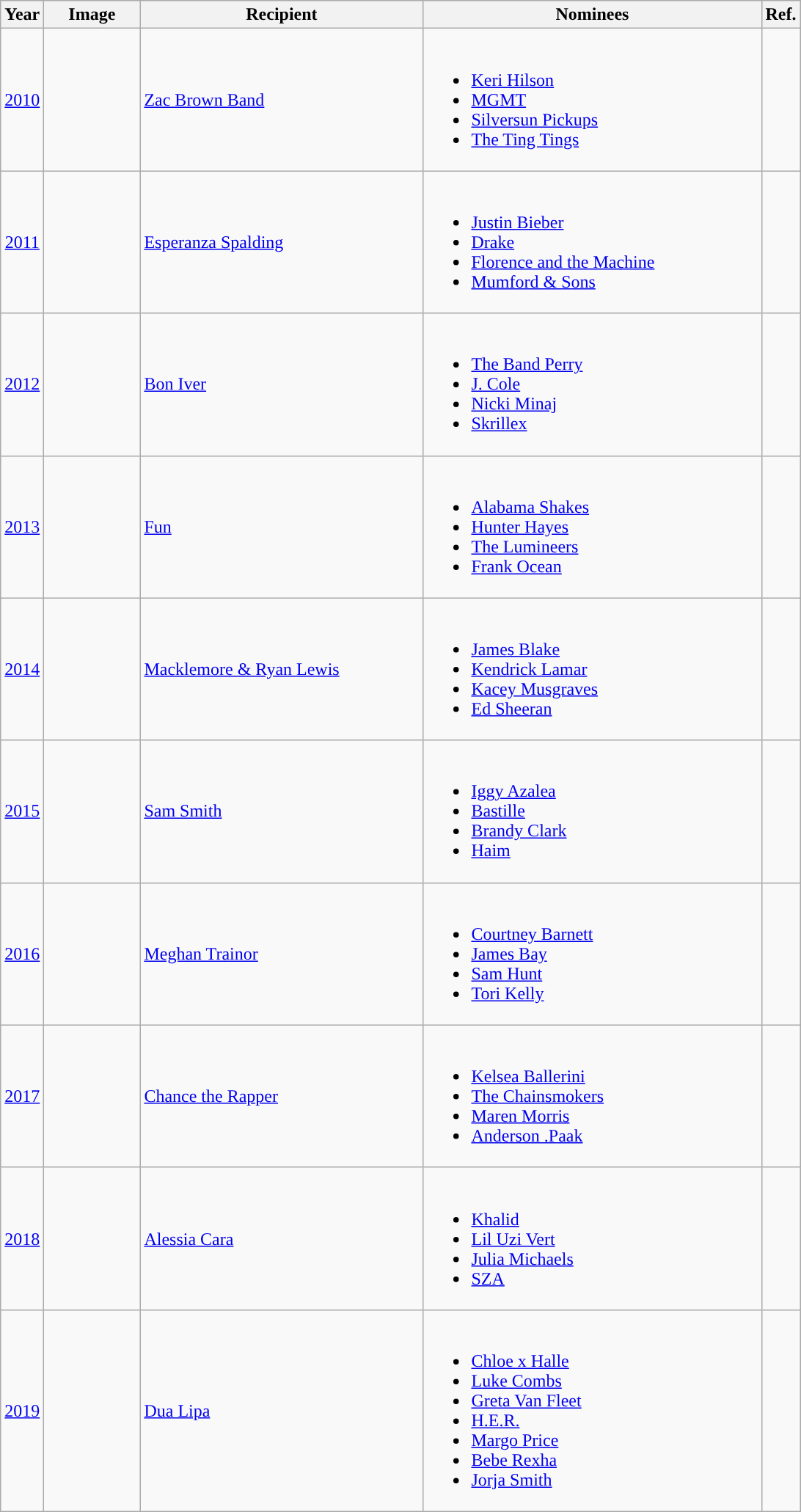<table class="wikitable sortable">
<tr>
<th scope="col" bgcolor="#efefef">Year</th>
<th scope="col" bgcolor="#efefef" width=80px>Image</th>
<th scope="col" bgcolor="#efefef" width=250px>Recipient</th>
<th scope="col" bgcolor="#efefef" width=300px class=unsortable>Nominees</th>
<th scope="col" bgcolor="#efefef" class=unsortable>Ref.</th>
</tr>
<tr>
<td scope="row" align="center"><a href='#'>2010</a></td>
<td align="center"></td>
<td><a href='#'>Zac Brown Band</a></td>
<td><br><ul><li><a href='#'>Keri Hilson</a></li><li><a href='#'>MGMT</a></li><li><a href='#'>Silversun Pickups</a></li><li><a href='#'>The Ting Tings</a></li></ul></td>
<td align="center"></td>
</tr>
<tr>
<td scope="row" align="center"><a href='#'>2011</a></td>
<td align="center"></td>
<td><a href='#'>Esperanza Spalding</a></td>
<td><br><ul><li><a href='#'>Justin Bieber</a></li><li><a href='#'>Drake</a></li><li><a href='#'>Florence and the Machine</a></li><li><a href='#'>Mumford & Sons</a></li></ul></td>
<td align="center"></td>
</tr>
<tr>
<td scope="row" align="center"><a href='#'>2012</a></td>
<td align="center"></td>
<td><a href='#'>Bon Iver</a></td>
<td><br><ul><li><a href='#'>The Band Perry</a></li><li><a href='#'>J. Cole</a></li><li><a href='#'>Nicki Minaj</a></li><li><a href='#'>Skrillex</a></li></ul></td>
<td align="center"></td>
</tr>
<tr>
<td scope="row" align="center"><a href='#'>2013</a></td>
<td align="center"></td>
<td><a href='#'>Fun</a></td>
<td><br><ul><li><a href='#'>Alabama Shakes</a></li><li><a href='#'>Hunter Hayes</a></li><li><a href='#'>The Lumineers</a></li><li><a href='#'>Frank Ocean</a></li></ul></td>
<td align="center"></td>
</tr>
<tr>
<td scope="row" align="center"><a href='#'>2014</a></td>
<td align="center"></td>
<td><a href='#'>Macklemore & Ryan Lewis</a></td>
<td><br><ul><li><a href='#'>James Blake</a></li><li><a href='#'>Kendrick Lamar</a></li><li><a href='#'>Kacey Musgraves</a></li><li><a href='#'>Ed Sheeran</a></li></ul></td>
<td align="center"></td>
</tr>
<tr>
<td scope="row" align="center"><a href='#'>2015</a></td>
<td align="center"></td>
<td><a href='#'>Sam Smith</a></td>
<td><br><ul><li><a href='#'>Iggy Azalea</a></li><li><a href='#'>Bastille</a></li><li><a href='#'>Brandy Clark</a></li><li><a href='#'>Haim</a></li></ul></td>
<td align="center"></td>
</tr>
<tr>
<td scope="row" align="center"><a href='#'>2016</a></td>
<td align="center"></td>
<td><a href='#'>Meghan Trainor</a></td>
<td><br><ul><li><a href='#'>Courtney Barnett</a></li><li><a href='#'>James Bay</a></li><li><a href='#'>Sam Hunt</a></li><li><a href='#'>Tori Kelly</a></li></ul></td>
<td align="center"></td>
</tr>
<tr>
<td scope="row" align="center"><a href='#'>2017</a></td>
<td align="center"></td>
<td><a href='#'>Chance the Rapper</a></td>
<td><br><ul><li><a href='#'>Kelsea Ballerini</a></li><li><a href='#'>The Chainsmokers</a></li><li><a href='#'>Maren Morris</a></li><li><a href='#'>Anderson .Paak</a></li></ul></td>
<td align="center"></td>
</tr>
<tr>
<td scope="row" align="center"><a href='#'>2018</a></td>
<td align="center"></td>
<td><a href='#'>Alessia Cara</a></td>
<td><br><ul><li><a href='#'>Khalid</a></li><li><a href='#'>Lil Uzi Vert</a></li><li><a href='#'>Julia Michaels</a></li><li><a href='#'>SZA</a></li></ul></td>
<td align="center"></td>
</tr>
<tr>
<td scope="row" align="center"><a href='#'>2019</a></td>
<td align="center"></td>
<td><a href='#'>Dua Lipa</a></td>
<td><br><ul><li><a href='#'>Chloe x Halle</a></li><li><a href='#'>Luke Combs</a></li><li><a href='#'>Greta Van Fleet</a></li><li><a href='#'>H.E.R.</a></li><li><a href='#'>Margo Price</a></li><li><a href='#'>Bebe Rexha</a></li><li><a href='#'>Jorja Smith</a></li></ul></td>
<td align="center"></td>
</tr>
</table>
